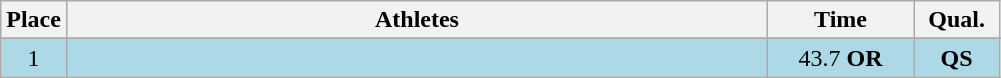<table class=wikitable style="text-align:center">
<tr>
<th width=20>Place</th>
<th width=460>Athletes</th>
<th width=90>Time</th>
<th width=50>Qual.</th>
</tr>
<tr>
</tr>
<tr bgcolor=lightblue>
<td>1</td>
<td align=left></td>
<td>43.7 <strong>OR</strong></td>
<td><strong>QS</strong></td>
</tr>
</table>
